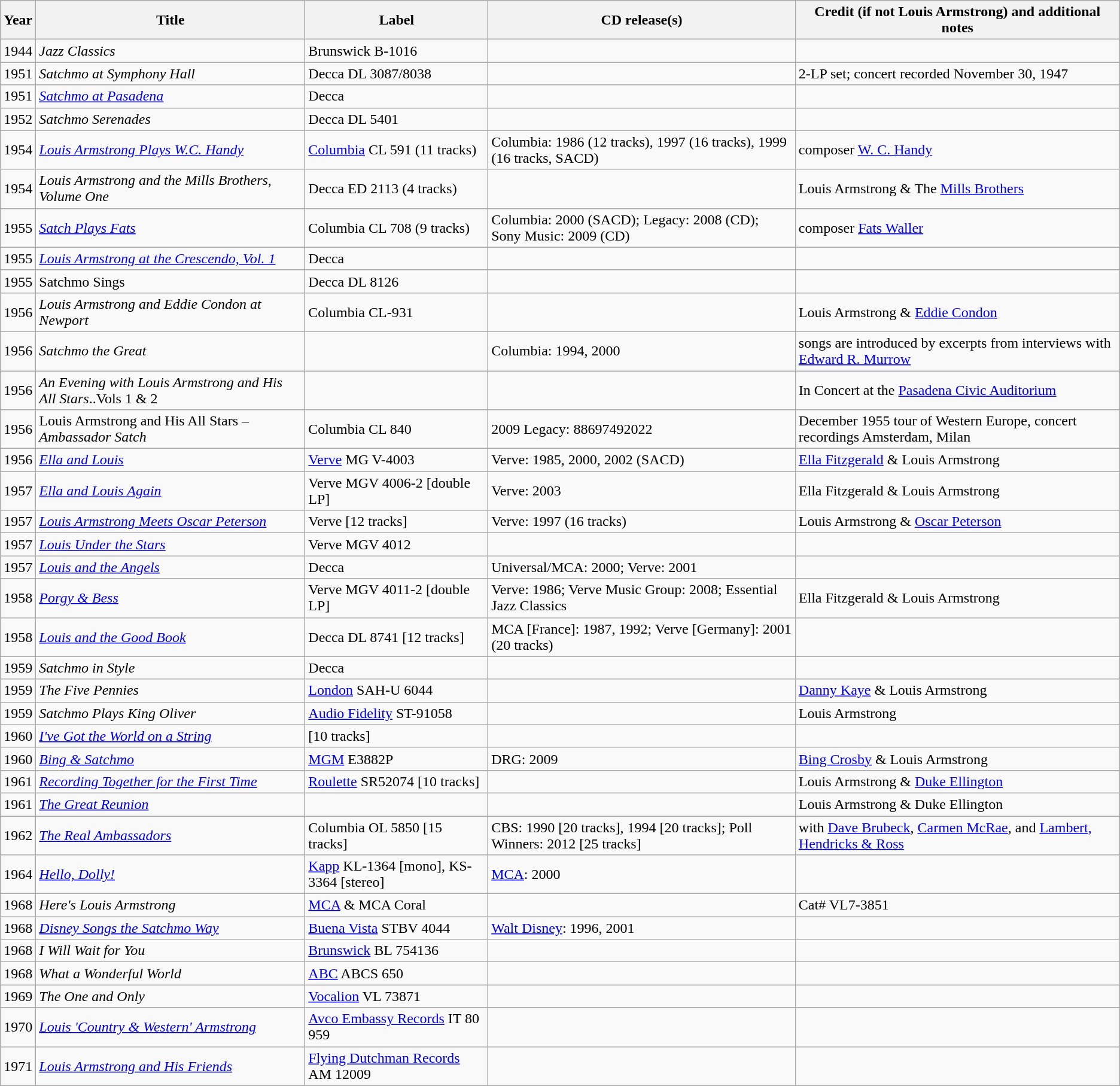<table class="wikitable sortable">
<tr>
<th>Year</th>
<th>Title</th>
<th>Label</th>
<th>CD release(s)</th>
<th>Credit (if not Louis Armstrong) and additional notes</th>
</tr>
<tr>
<td>1944</td>
<td><em>Jazz Classics</em></td>
<td>Brunswick B-1016</td>
<td></td>
<td></td>
</tr>
<tr>
<td>1951</td>
<td><em>Satchmo at Symphony Hall</em></td>
<td>Decca DL 3087/8038</td>
<td></td>
<td>2-LP set; concert recorded November 30, 1947</td>
</tr>
<tr>
<td>1951</td>
<td><em><a href='#'>Satchmo at Pasadena</a></em></td>
<td>Decca</td>
<td></td>
<td></td>
</tr>
<tr>
<td>1952</td>
<td><em>Satchmo Serenades</em></td>
<td>Decca DL 5401</td>
<td></td>
<td></td>
</tr>
<tr>
<td>1954</td>
<td><em><a href='#'>Louis Armstrong Plays W.C. Handy</a></em></td>
<td><a href='#'>Columbia</a> CL 591 (11 tracks)</td>
<td>Columbia: 1986 (12 tracks), 1997 (16 tracks), 1999 (16 tracks, SACD)</td>
<td>composer <a href='#'>W. C. Handy</a></td>
</tr>
<tr>
<td>1954</td>
<td><em>Louis Armstrong and the Mills Brothers, Volume One</em></td>
<td>Decca ED 2113 (4 tracks)</td>
<td></td>
<td>Louis Armstrong & The <a href='#'>Mills Brothers</a></td>
</tr>
<tr>
<td>1955</td>
<td><em><a href='#'>Satch Plays Fats</a></em></td>
<td>Columbia CL 708 (9 tracks)</td>
<td>Columbia: 2000 (SACD); Legacy: 2008 (CD);<br> Sony Music: 2009 (CD)<br><small></small></td>
<td>composer <a href='#'>Fats Waller</a></td>
</tr>
<tr>
<td>1955</td>
<td><em><a href='#'>Louis Armstrong at the Crescendo, Vol. 1</a></em></td>
<td>Decca</td>
<td></td>
<td></td>
</tr>
<tr>
<td>1955</td>
<td>Satchmo Sings</td>
<td>Decca DL 8126</td>
<td></td>
<td></td>
</tr>
<tr>
<td>1956</td>
<td><em>Louis Armstrong and Eddie Condon at Newport</em></td>
<td>Columbia CL-931</td>
<td></td>
<td>Louis Armstrong & <a href='#'>Eddie Condon</a></td>
</tr>
<tr>
<td>1956</td>
<td><em>Satchmo the Great</em></td>
<td></td>
<td>Columbia: 1994, 2000<br><small></small></td>
<td>songs are introduced by excerpts from interviews with <a href='#'>Edward R. Murrow</a></td>
</tr>
<tr>
<td>1956</td>
<td><em>An Evening with Louis Armstrong and His All Stars</em>..Vols 1 & 2</td>
<td></td>
<td></td>
<td>In Concert at the <a href='#'>Pasadena Civic Auditorium</a></td>
</tr>
<tr>
<td>1956</td>
<td>Louis Armstrong and His All Stars –<br><em>Ambassador Satch</em></td>
<td>Columbia CL 840</td>
<td>2009 Legacy: 88697492022<br><small></small></td>
<td>December 1955 tour of Western Europe, concert recordings Amsterdam, Milan</td>
</tr>
<tr>
<td>1956</td>
<td><em><a href='#'>Ella and Louis</a></em></td>
<td><a href='#'>Verve</a> MG V-4003</td>
<td>Verve: 1985, 2000, 2002 (SACD)</td>
<td><a href='#'>Ella Fitzgerald</a> & Louis Armstrong</td>
</tr>
<tr>
<td>1957</td>
<td><em><a href='#'>Ella and Louis Again</a></em></td>
<td>Verve MGV 4006-2 [double LP]</td>
<td>Verve: 2003</td>
<td>Ella Fitzgerald & Louis Armstrong</td>
</tr>
<tr>
<td>1957</td>
<td><em><a href='#'>Louis Armstrong Meets Oscar Peterson</a></em></td>
<td>Verve [12 tracks]</td>
<td>Verve: 1997 (16 tracks)</td>
<td>Louis Armstrong & <a href='#'>Oscar Peterson</a></td>
</tr>
<tr>
<td>1957</td>
<td><em><a href='#'>Louis Under the Stars</a></em></td>
<td>Verve MGV 4012</td>
<td></td>
<td></td>
</tr>
<tr>
<td>1957</td>
<td><em><a href='#'>Louis and the Angels</a></em></td>
<td>Decca</td>
<td>Universal/MCA: 2000; Verve: 2001</td>
<td></td>
</tr>
<tr>
<td>1958</td>
<td><em><a href='#'>Porgy & Bess</a></em></td>
<td>Verve MGV 4011-2 [double LP]</td>
<td>Verve: 1986; Verve Music Group: 2008; Essential Jazz Classics</td>
<td>Ella Fitzgerald & Louis Armstrong</td>
</tr>
<tr>
<td>1958</td>
<td><em><a href='#'>Louis and the Good Book</a></em></td>
<td>Decca DL 8741 [12 tracks]</td>
<td>MCA [France]: 1987, 1992; Verve [Germany]: 2001 (20 tracks)</td>
<td></td>
</tr>
<tr>
<td>1959</td>
<td><em>Satchmo in Style</em></td>
<td>Decca</td>
<td></td>
<td></td>
</tr>
<tr>
<td>1959</td>
<td><em>The Five Pennies</em></td>
<td><a href='#'>London</a> SAH-U 6044</td>
<td></td>
<td><a href='#'>Danny Kaye</a> & Louis Armstrong</td>
</tr>
<tr>
<td>1959</td>
<td><em>Satchmo Plays King Oliver</em></td>
<td><a href='#'>Audio Fidelity</a> ST-91058</td>
<td></td>
<td>Louis Armstrong</td>
</tr>
<tr>
<td>1960</td>
<td><em><a href='#'>I've Got the World on a String</a></em></td>
<td>[10 tracks]</td>
<td></td>
<td></td>
</tr>
<tr>
<td>1960</td>
<td><em><a href='#'>Bing & Satchmo</a></em></td>
<td><a href='#'>MGM</a> E3882P</td>
<td>DRG: 2009</td>
<td><a href='#'>Bing Crosby</a> & Louis Armstrong</td>
</tr>
<tr>
<td>1961</td>
<td><em><a href='#'>Recording Together for the First Time</a></em></td>
<td><a href='#'>Roulette</a> SR52074 [10 tracks]</td>
<td></td>
<td>Louis Armstrong & <a href='#'>Duke Ellington</a></td>
</tr>
<tr>
<td>1961</td>
<td><em><a href='#'>The Great Reunion</a></em></td>
<td></td>
<td></td>
<td>Louis Armstrong & Duke Ellington</td>
</tr>
<tr>
<td>1962</td>
<td><em><a href='#'>The Real Ambassadors</a></em></td>
<td>Columbia OL 5850 [15 tracks]</td>
<td>CBS: 1990 [20 tracks], 1994 [20 tracks]; Poll Winners: 2012 [25 tracks]</td>
<td>with <a href='#'>Dave Brubeck</a>, <a href='#'>Carmen McRae</a>, and <a href='#'>Lambert, Hendricks & Ross</a></td>
</tr>
<tr>
<td>1964</td>
<td><em><a href='#'>Hello, Dolly!</a></em></td>
<td><a href='#'>Kapp</a> KL-1364 [mono], KS-3364 [stereo]</td>
<td><a href='#'>MCA</a>: 2000</td>
<td></td>
</tr>
<tr>
<td>1968</td>
<td><em>Here's Louis Armstrong</em></td>
<td><a href='#'>MCA</a> & MCA Coral</td>
<td></td>
<td>Cat# VL7-3851</td>
</tr>
<tr>
<td>1968</td>
<td><em><a href='#'>Disney Songs the Satchmo Way</a></em></td>
<td><a href='#'>Buena Vista</a> STBV 4044</td>
<td><a href='#'>Walt Disney</a>: 1996, 2001</td>
<td></td>
</tr>
<tr>
<td>1968</td>
<td><em>I Will Wait for You</em></td>
<td><a href='#'>Brunswick</a> BL 754136</td>
<td></td>
<td></td>
</tr>
<tr>
<td>1968</td>
<td><em>What a Wonderful World</em></td>
<td><a href='#'>ABC</a> ABCS 650</td>
<td></td>
<td></td>
</tr>
<tr>
<td>1969</td>
<td><em>The One and Only</em></td>
<td><a href='#'>Vocalion</a> VL 73871</td>
<td></td>
<td></td>
</tr>
<tr>
<td>1970</td>
<td><em><a href='#'>Louis 'Country & Western' Armstrong</a></em></td>
<td><a href='#'>Avco Embassy Records</a> IT 80 959</td>
<td></td>
<td></td>
</tr>
<tr>
<td>1971</td>
<td><em><a href='#'>Louis Armstrong and His Friends</a></em></td>
<td><a href='#'>Flying Dutchman Records</a> AM 12009</td>
<td></td>
<td></td>
</tr>
</table>
